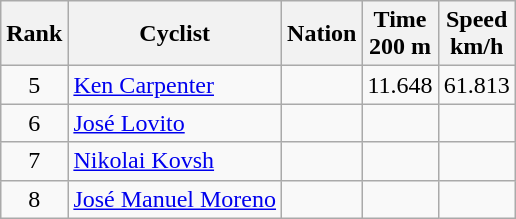<table class="wikitable sortable" style="text-align:center">
<tr>
<th>Rank</th>
<th>Cyclist</th>
<th>Nation</th>
<th>Time<br>200 m</th>
<th>Speed<br>km/h</th>
</tr>
<tr>
<td>5</td>
<td align=left><a href='#'>Ken Carpenter</a></td>
<td align=left></td>
<td>11.648</td>
<td>61.813</td>
</tr>
<tr>
<td>6</td>
<td align=left><a href='#'>José Lovito</a></td>
<td align=left></td>
<td></td>
<td></td>
</tr>
<tr>
<td>7</td>
<td align=left><a href='#'>Nikolai Kovsh</a></td>
<td align=left></td>
<td></td>
<td></td>
</tr>
<tr>
<td>8</td>
<td align=left><a href='#'>José Manuel Moreno</a></td>
<td align=left></td>
<td></td>
<td></td>
</tr>
</table>
